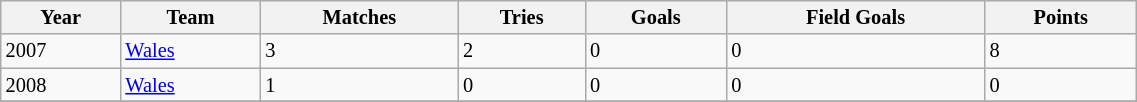<table class="wikitable" style="font-size:85%;" width="60%">
<tr>
<th>Year</th>
<th>Team</th>
<th>Matches</th>
<th>Tries</th>
<th>Goals</th>
<th>Field Goals</th>
<th>Points</th>
</tr>
<tr>
<td>2007</td>
<td><a href='#'>Wales</a></td>
<td>3</td>
<td>2</td>
<td>0</td>
<td>0</td>
<td>8</td>
</tr>
<tr>
<td>2008</td>
<td><a href='#'>Wales</a></td>
<td>1</td>
<td>0</td>
<td>0</td>
<td>0</td>
<td>0</td>
</tr>
<tr>
</tr>
</table>
